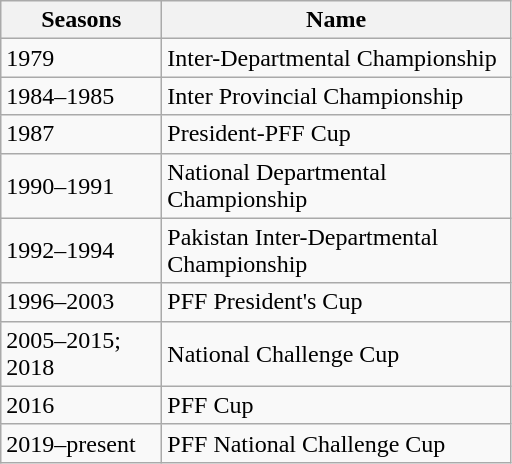<table class="wikitable">
<tr>
<th scope="col" style="width: 100px;">Seasons</th>
<th scope="col" style="width: 225px;">Name</th>
</tr>
<tr>
<td>1979</td>
<td>Inter-Departmental Championship</td>
</tr>
<tr>
<td>1984–1985</td>
<td>Inter Provincial Championship</td>
</tr>
<tr>
<td>1987</td>
<td>President-PFF Cup</td>
</tr>
<tr>
<td>1990–1991</td>
<td>National Departmental Championship</td>
</tr>
<tr>
<td>1992–1994</td>
<td>Pakistan Inter-Departmental Championship</td>
</tr>
<tr>
<td>1996–2003</td>
<td>PFF President's Cup</td>
</tr>
<tr>
<td>2005–2015;<br>2018</td>
<td>National Challenge Cup</td>
</tr>
<tr>
<td>2016</td>
<td>PFF Cup</td>
</tr>
<tr>
<td>2019–present</td>
<td>PFF National Challenge Cup</td>
</tr>
</table>
